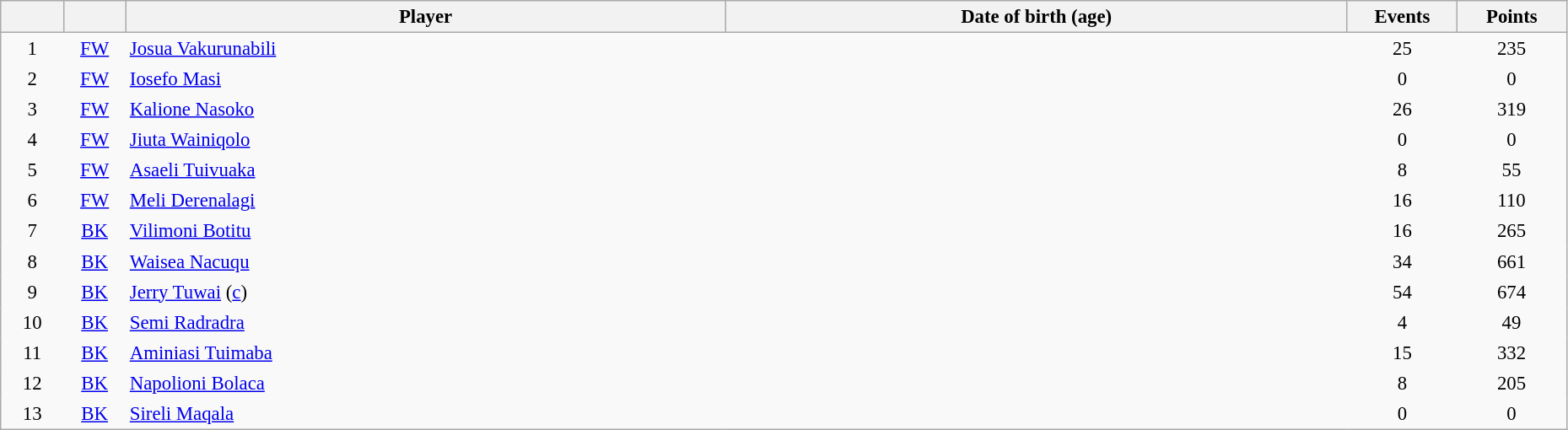<table class="sortable wikitable plainrowheaders" style="font-size:95%; width: 98%">
<tr>
<th scope="col" style="width:4%"></th>
<th scope="col" style="width:4%"></th>
<th scope="col">Player</th>
<th scope="col">Date of birth (age)</th>
<th scope="col" style="width:7%">Events</th>
<th scope="col" style="width:7%">Points</th>
</tr>
<tr>
<td style="text-align:center; border:0">1</td>
<td style="text-align:center; border:0"><a href='#'>FW</a></td>
<td style="text-align:left; border:0"><a href='#'>Josua Vakurunabili</a></td>
<td style="text-align:left; border:0"></td>
<td style="text-align:center; border:0">25</td>
<td style="text-align:center; border:0">235</td>
</tr>
<tr>
<td style="text-align:center; border:0">2</td>
<td style="text-align:center; border:0"><a href='#'>FW</a></td>
<td style="text-align:left; border:0"><a href='#'>Iosefo Masi</a></td>
<td style="text-align:left; border:0"></td>
<td style="text-align:center; border:0">0</td>
<td style="text-align:center; border:0">0</td>
</tr>
<tr>
<td style="text-align:center; border:0">3</td>
<td style="text-align:center; border:0"><a href='#'>FW</a></td>
<td style="text-align:left; border:0"><a href='#'>Kalione Nasoko</a></td>
<td style="text-align:left; border:0"></td>
<td style="text-align:center; border:0">26</td>
<td style="text-align:center; border:0">319</td>
</tr>
<tr>
<td style="text-align:center; border:0">4</td>
<td style="text-align:center; border:0"><a href='#'>FW</a></td>
<td style="text-align:left; border:0"><a href='#'>Jiuta Wainiqolo</a></td>
<td style="text-align:left; border:0"></td>
<td style="text-align:center; border:0">0</td>
<td style="text-align:center; border:0">0</td>
</tr>
<tr>
<td style="text-align:center; border:0">5</td>
<td style="text-align:center; border:0"><a href='#'>FW</a></td>
<td style="text-align:left; border:0"><a href='#'>Asaeli Tuivuaka</a></td>
<td style="text-align:left; border:0"></td>
<td style="text-align:center; border:0">8</td>
<td style="text-align:center; border:0">55</td>
</tr>
<tr>
<td style="text-align:center; border:0">6</td>
<td style="text-align:center; border:0"><a href='#'>FW</a></td>
<td style="text-align:left; border:0"><a href='#'>Meli Derenalagi</a></td>
<td style="text-align:left; border:0"></td>
<td style="text-align:center; border:0">16</td>
<td style="text-align:center; border:0">110</td>
</tr>
<tr>
<td style="text-align:center; border:0">7</td>
<td style="text-align:center; border:0"><a href='#'>BK</a></td>
<td style="text-align:left; border:0"><a href='#'>Vilimoni Botitu</a></td>
<td style="text-align:left; border:0"></td>
<td style="text-align:center; border:0">16</td>
<td style="text-align:center; border:0">265</td>
</tr>
<tr>
<td style="text-align:center; border:0">8</td>
<td style="text-align:center; border:0"><a href='#'>BK</a></td>
<td style="text-align:left; border:0"><a href='#'>Waisea Nacuqu</a></td>
<td style="text-align:left; border:0"></td>
<td style="text-align:center; border:0">34</td>
<td style="text-align:center; border:0">661</td>
</tr>
<tr>
<td style="text-align:center; border:0">9</td>
<td style="text-align:center; border:0"><a href='#'>BK</a></td>
<td style="text-align:left; border:0"><a href='#'>Jerry Tuwai</a> (<a href='#'>c</a>)</td>
<td style="text-align:left; border:0"></td>
<td style="text-align:center; border:0">54</td>
<td style="text-align:center; border:0">674</td>
</tr>
<tr>
<td style="text-align:center; border:0">10</td>
<td style="text-align:center; border:0"><a href='#'>BK</a></td>
<td style="text-align:left; border:0"><a href='#'>Semi Radradra</a></td>
<td style="text-align:left; border:0"></td>
<td style="text-align:center; border:0">4</td>
<td style="text-align:center; border:0">49</td>
</tr>
<tr>
<td style="text-align:center; border:0">11</td>
<td style="text-align:center; border:0"><a href='#'>BK</a></td>
<td style="text-align:left; border:0"><a href='#'>Aminiasi Tuimaba</a></td>
<td style="text-align:left; border:0"></td>
<td style="text-align:center; border:0">15</td>
<td style="text-align:center; border:0">332</td>
</tr>
<tr>
<td style="text-align:center; border:0">12</td>
<td style="text-align:center; border:0"><a href='#'>BK</a></td>
<td style="text-align:left; border:0"><a href='#'>Napolioni Bolaca</a></td>
<td style="text-align:left; border:0"></td>
<td style="text-align:center; border:0">8</td>
<td style="text-align:center; border:0">205</td>
</tr>
<tr>
<td style="text-align:center; border:0">13</td>
<td style="text-align:center; border:0"><a href='#'>BK</a></td>
<td style="text-align:left; border:0"><a href='#'>Sireli Maqala</a></td>
<td style="text-align:left; border:0"></td>
<td style="text-align:center; border:0">0</td>
<td style="text-align:center; border:0">0</td>
</tr>
</table>
